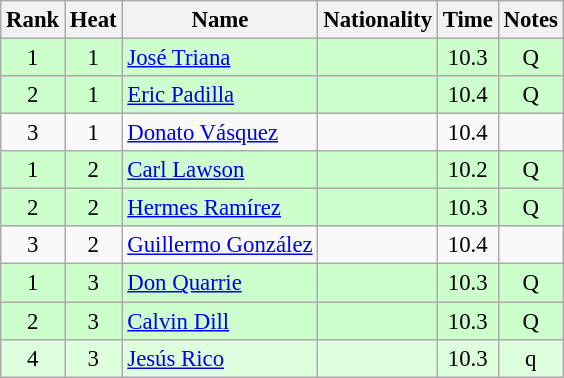<table class="wikitable sortable" style="text-align:center;font-size:95%">
<tr>
<th>Rank</th>
<th>Heat</th>
<th>Name</th>
<th>Nationality</th>
<th>Time</th>
<th>Notes</th>
</tr>
<tr bgcolor=ccffcc>
<td>1</td>
<td>1</td>
<td align=left><a href='#'>José Triana</a></td>
<td align=left></td>
<td>10.3</td>
<td>Q</td>
</tr>
<tr bgcolor=ccffcc>
<td>2</td>
<td>1</td>
<td align=left><a href='#'>Eric Padilla</a></td>
<td align=left></td>
<td>10.4</td>
<td>Q</td>
</tr>
<tr>
<td>3</td>
<td>1</td>
<td align=left><a href='#'>Donato Vásquez</a></td>
<td align=left></td>
<td>10.4</td>
<td></td>
</tr>
<tr bgcolor=ccffcc>
<td>1</td>
<td>2</td>
<td align=left><a href='#'>Carl Lawson</a></td>
<td align=left></td>
<td>10.2</td>
<td>Q</td>
</tr>
<tr bgcolor=ccffcc>
<td>2</td>
<td>2</td>
<td align=left><a href='#'>Hermes Ramírez</a></td>
<td align=left></td>
<td>10.3</td>
<td>Q</td>
</tr>
<tr>
<td>3</td>
<td>2</td>
<td align=left><a href='#'>Guillermo González</a></td>
<td align=left></td>
<td>10.4</td>
<td></td>
</tr>
<tr bgcolor=ccffcc>
<td>1</td>
<td>3</td>
<td align=left><a href='#'>Don Quarrie</a></td>
<td align=left></td>
<td>10.3</td>
<td>Q</td>
</tr>
<tr bgcolor=ccffcc>
<td>2</td>
<td>3</td>
<td align=left><a href='#'>Calvin Dill</a></td>
<td align=left></td>
<td>10.3</td>
<td>Q</td>
</tr>
<tr bgcolor=ddffdd>
<td>4</td>
<td>3</td>
<td align=left><a href='#'>Jesús Rico</a></td>
<td align=left></td>
<td>10.3</td>
<td>q</td>
</tr>
</table>
